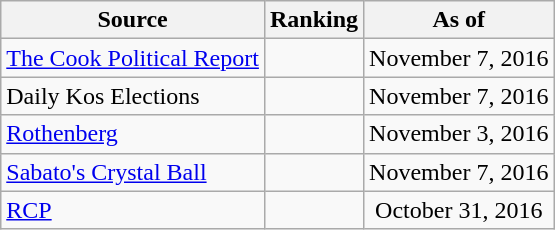<table class="wikitable" style="text-align:center">
<tr>
<th>Source</th>
<th>Ranking</th>
<th>As of</th>
</tr>
<tr>
<td align=left><a href='#'>The Cook Political Report</a></td>
<td></td>
<td>November 7, 2016</td>
</tr>
<tr>
<td align=left>Daily Kos Elections</td>
<td></td>
<td>November 7, 2016</td>
</tr>
<tr>
<td align=left><a href='#'>Rothenberg</a></td>
<td></td>
<td>November 3, 2016</td>
</tr>
<tr>
<td align=left><a href='#'>Sabato's Crystal Ball</a></td>
<td></td>
<td>November 7, 2016</td>
</tr>
<tr>
<td align="left"><a href='#'>RCP</a></td>
<td></td>
<td>October 31, 2016</td>
</tr>
</table>
